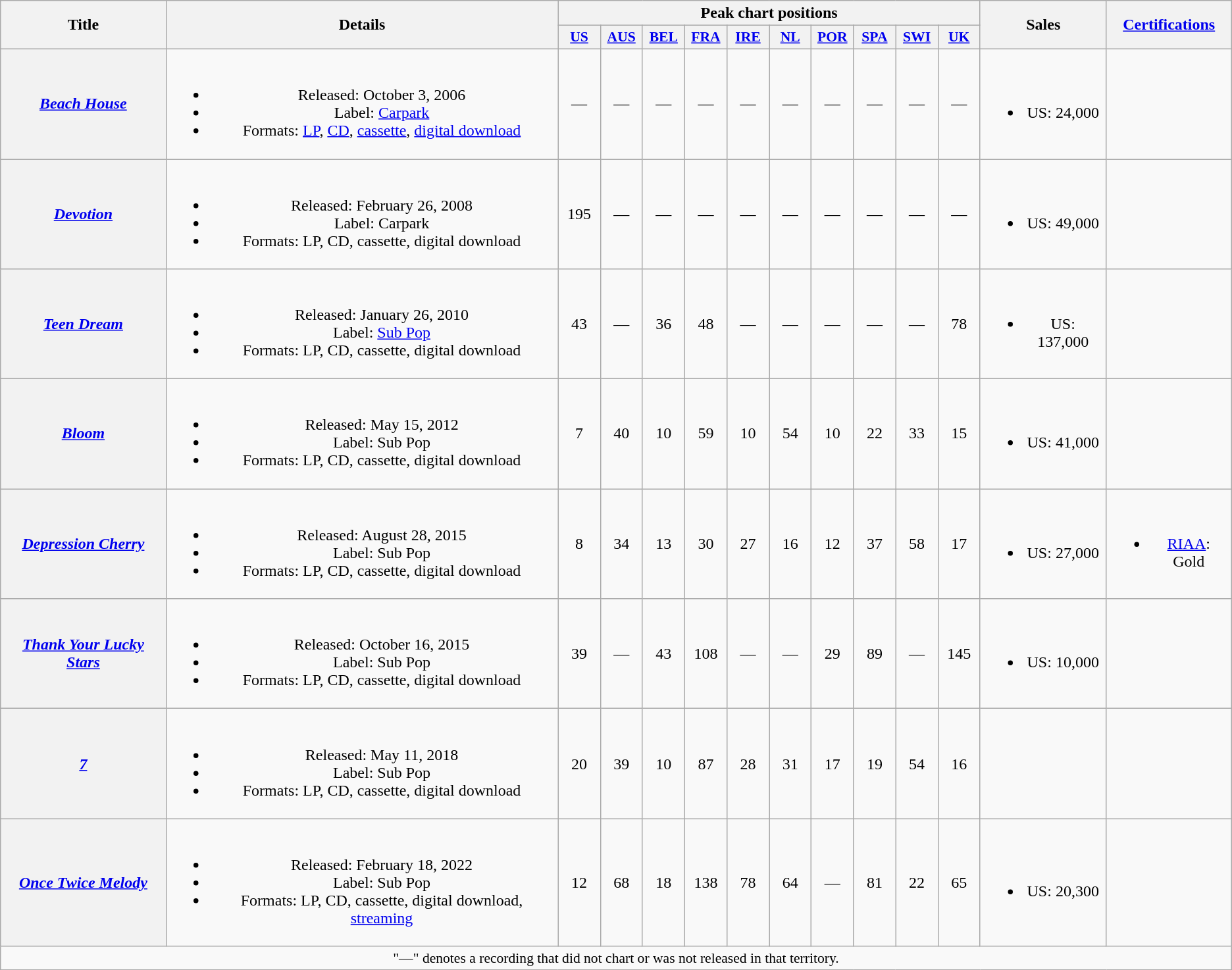<table class="wikitable plainrowheaders" style="text-align:center;">
<tr>
<th scope="col" rowspan="2">Title</th>
<th scope="col" rowspan="2">Details</th>
<th scope="col" colspan="10">Peak chart positions</th>
<th scope="col" rowspan="2">Sales</th>
<th scope="col" rowspan="2"><a href='#'>Certifications</a></th>
</tr>
<tr>
<th scope="col" style="width:2.5em;font-size:90%;"><a href='#'>US</a><br></th>
<th scope="col" style="width:2.5em;font-size:90%;"><a href='#'>AUS</a><br></th>
<th scope="col" style="width:2.5em;font-size:90%;"><a href='#'>BEL</a><br></th>
<th scope="col" style="width:2.5em;font-size:90%;"><a href='#'>FRA</a><br></th>
<th scope="col" style="width:2.5em;font-size:90%;"><a href='#'>IRE</a><br></th>
<th scope="col" style="width:2.5em;font-size:90%;"><a href='#'>NL</a><br></th>
<th scope="col" style="width:2.5em;font-size:90%;"><a href='#'>POR</a><br></th>
<th scope="col" style="width:2.5em;font-size:90%;"><a href='#'>SPA</a><br></th>
<th scope="col" style="width:2.5em;font-size:90%;"><a href='#'>SWI</a><br></th>
<th scope="col" style="width:2.5em;font-size:90%;"><a href='#'>UK</a><br></th>
</tr>
<tr>
<th scope="row"><em><a href='#'>Beach House</a></em></th>
<td><br><ul><li>Released: October 3, 2006</li><li>Label: <a href='#'>Carpark</a></li><li>Formats: <a href='#'>LP</a>, <a href='#'>CD</a>, <a href='#'>cassette</a>, <a href='#'>digital download</a></li></ul></td>
<td>—</td>
<td>—</td>
<td>—</td>
<td>—</td>
<td>—</td>
<td>—</td>
<td>—</td>
<td>—</td>
<td>—</td>
<td>—</td>
<td><br><ul><li>US: 24,000</li></ul></td>
<td></td>
</tr>
<tr>
<th scope="row"><em><a href='#'>Devotion</a></em></th>
<td><br><ul><li>Released: February 26, 2008</li><li>Label: Carpark</li><li>Formats: LP, CD, cassette, digital download</li></ul></td>
<td>195</td>
<td>—</td>
<td>—</td>
<td>—</td>
<td>—</td>
<td>—</td>
<td>—</td>
<td>—</td>
<td>—</td>
<td>—</td>
<td><br><ul><li>US: 49,000</li></ul></td>
<td></td>
</tr>
<tr>
<th scope="row"><em><a href='#'>Teen Dream</a></em></th>
<td><br><ul><li>Released: January 26, 2010</li><li>Label: <a href='#'>Sub Pop</a></li><li>Formats: LP, CD, cassette, digital download</li></ul></td>
<td>43</td>
<td>—</td>
<td>36</td>
<td>48</td>
<td>—</td>
<td>—</td>
<td>—</td>
<td>—</td>
<td>—</td>
<td>78</td>
<td><br><ul><li>US: 137,000</li></ul></td>
<td></td>
</tr>
<tr>
<th scope="row"><em><a href='#'>Bloom</a></em></th>
<td><br><ul><li>Released: May 15, 2012</li><li>Label: Sub Pop</li><li>Formats: LP, CD, cassette, digital download</li></ul></td>
<td>7</td>
<td>40</td>
<td>10</td>
<td>59</td>
<td>10</td>
<td>54</td>
<td>10</td>
<td>22</td>
<td>33</td>
<td>15</td>
<td><br><ul><li>US: 41,000</li></ul></td>
<td></td>
</tr>
<tr>
<th scope="row"><em><a href='#'>Depression Cherry</a></em></th>
<td><br><ul><li>Released: August 28, 2015</li><li>Label: Sub Pop</li><li>Formats: LP, CD, cassette, digital download</li></ul></td>
<td>8</td>
<td>34</td>
<td>13</td>
<td>30</td>
<td>27</td>
<td>16</td>
<td>12</td>
<td>37</td>
<td>58</td>
<td>17</td>
<td><br><ul><li>US: 27,000</li></ul></td>
<td><br><ul><li><a href='#'>RIAA</a>: Gold</li></ul></td>
</tr>
<tr>
<th scope="row"><em><a href='#'>Thank Your Lucky Stars</a></em></th>
<td><br><ul><li>Released: October 16, 2015</li><li>Label: Sub Pop</li><li>Formats: LP, CD, cassette, digital download</li></ul></td>
<td>39</td>
<td>—</td>
<td>43</td>
<td>108</td>
<td>—</td>
<td>—</td>
<td>29</td>
<td>89</td>
<td>—</td>
<td>145</td>
<td><br><ul><li>US: 10,000</li></ul></td>
<td></td>
</tr>
<tr>
<th scope="row"><em><a href='#'>7</a></em></th>
<td><br><ul><li>Released: May 11, 2018</li><li>Label: Sub Pop</li><li>Formats: LP, CD, cassette, digital download</li></ul></td>
<td>20</td>
<td>39</td>
<td>10</td>
<td>87</td>
<td>28</td>
<td>31</td>
<td>17</td>
<td>19</td>
<td>54</td>
<td>16</td>
<td></td>
<td></td>
</tr>
<tr>
<th scope="row"><em><a href='#'>Once Twice Melody</a></em></th>
<td><br><ul><li>Released: February 18, 2022</li><li>Label: Sub Pop</li><li>Formats: LP, CD, cassette, digital download, <a href='#'>streaming</a></li></ul></td>
<td>12</td>
<td>68</td>
<td>18</td>
<td>138</td>
<td>78</td>
<td>64</td>
<td>—</td>
<td>81</td>
<td>22</td>
<td>65</td>
<td><br><ul><li>US: 20,300</li></ul></td>
<td></td>
</tr>
<tr>
<td colspan="14" style="font-size:90%">"—" denotes a recording that did not chart or was not released in that territory.</td>
</tr>
</table>
